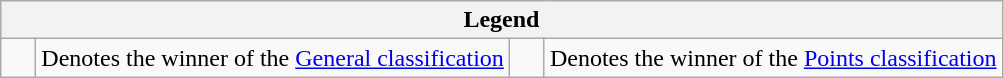<table class="wikitable">
<tr>
<th colspan=4>Legend</th>
</tr>
<tr>
<td>    </td>
<td>Denotes the winner of the <a href='#'>General classification</a></td>
<td>    </td>
<td>Denotes the winner of the <a href='#'>Points classification</a></td>
</tr>
</table>
